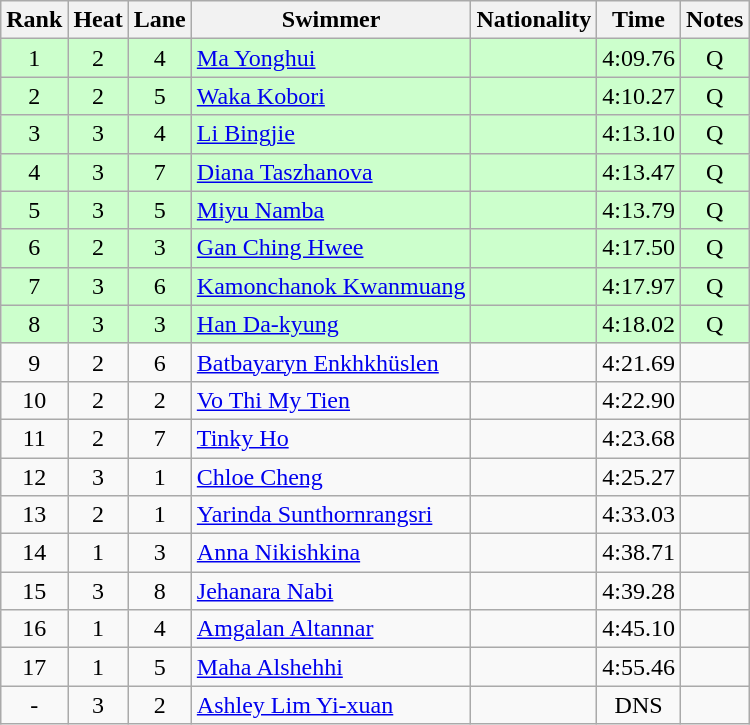<table class="wikitable sortable" style="text-align:center">
<tr>
<th>Rank</th>
<th>Heat</th>
<th>Lane</th>
<th>Swimmer</th>
<th>Nationality</th>
<th>Time</th>
<th>Notes</th>
</tr>
<tr bgcolor=#ccffcc>
<td>1</td>
<td>2</td>
<td>4</td>
<td align=left><a href='#'>Ma Yonghui</a></td>
<td align=left></td>
<td>4:09.76</td>
<td>Q</td>
</tr>
<tr bgcolor=#ccffcc>
<td>2</td>
<td>2</td>
<td>5</td>
<td align=left><a href='#'>Waka Kobori</a></td>
<td align=left></td>
<td>4:10.27</td>
<td>Q</td>
</tr>
<tr bgcolor=#ccffcc>
<td>3</td>
<td>3</td>
<td>4</td>
<td align=left><a href='#'>Li Bingjie</a></td>
<td align=left></td>
<td>4:13.10</td>
<td>Q</td>
</tr>
<tr bgcolor=#ccffcc>
<td>4</td>
<td>3</td>
<td>7</td>
<td align=left><a href='#'>Diana Taszhanova</a></td>
<td align=left></td>
<td>4:13.47</td>
<td>Q</td>
</tr>
<tr bgcolor=#ccffcc>
<td>5</td>
<td>3</td>
<td>5</td>
<td align=left><a href='#'>Miyu Namba</a></td>
<td align=left></td>
<td>4:13.79</td>
<td>Q</td>
</tr>
<tr bgcolor=#ccffcc>
<td>6</td>
<td>2</td>
<td>3</td>
<td align=left><a href='#'>Gan Ching Hwee</a></td>
<td align=left></td>
<td>4:17.50</td>
<td>Q</td>
</tr>
<tr bgcolor=#ccffcc>
<td>7</td>
<td>3</td>
<td>6</td>
<td align=left><a href='#'>Kamonchanok Kwanmuang</a></td>
<td align=left></td>
<td>4:17.97</td>
<td>Q</td>
</tr>
<tr bgcolor=#ccffcc>
<td>8</td>
<td>3</td>
<td>3</td>
<td align=left><a href='#'>Han Da-kyung</a></td>
<td align=left></td>
<td>4:18.02</td>
<td>Q</td>
</tr>
<tr>
<td>9</td>
<td>2</td>
<td>6</td>
<td align=left><a href='#'>Batbayaryn Enkhkhüslen</a></td>
<td align=left></td>
<td>4:21.69</td>
<td></td>
</tr>
<tr>
<td>10</td>
<td>2</td>
<td>2</td>
<td align=left><a href='#'>Vo Thi My Tien</a></td>
<td align=left></td>
<td>4:22.90</td>
<td></td>
</tr>
<tr>
<td>11</td>
<td>2</td>
<td>7</td>
<td align=left><a href='#'>Tinky Ho</a></td>
<td align=left></td>
<td>4:23.68</td>
<td></td>
</tr>
<tr>
<td>12</td>
<td>3</td>
<td>1</td>
<td align=left><a href='#'>Chloe Cheng</a></td>
<td align=left></td>
<td>4:25.27</td>
<td></td>
</tr>
<tr>
<td>13</td>
<td>2</td>
<td>1</td>
<td align=left><a href='#'>Yarinda Sunthornrangsri</a></td>
<td align=left></td>
<td>4:33.03</td>
<td></td>
</tr>
<tr>
<td>14</td>
<td>1</td>
<td>3</td>
<td align=left><a href='#'>Anna Nikishkina</a></td>
<td align=left></td>
<td>4:38.71</td>
<td></td>
</tr>
<tr>
<td>15</td>
<td>3</td>
<td>8</td>
<td align=left><a href='#'>Jehanara Nabi</a></td>
<td align=left></td>
<td>4:39.28</td>
<td></td>
</tr>
<tr>
<td>16</td>
<td>1</td>
<td>4</td>
<td align=left><a href='#'>Amgalan Altannar</a></td>
<td align=left></td>
<td>4:45.10</td>
<td></td>
</tr>
<tr>
<td>17</td>
<td>1</td>
<td>5</td>
<td align=left><a href='#'>Maha Alshehhi</a></td>
<td align=left></td>
<td>4:55.46</td>
<td></td>
</tr>
<tr>
<td>-</td>
<td>3</td>
<td>2</td>
<td align=left><a href='#'>Ashley Lim Yi-xuan</a></td>
<td align=left></td>
<td>DNS</td>
<td></td>
</tr>
</table>
